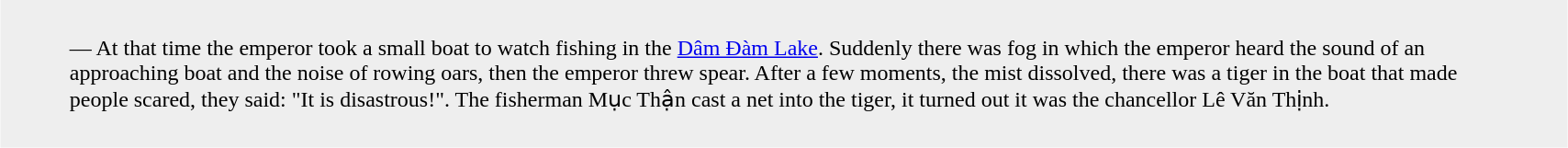<table border="0" cellpadding="10" cellspacing="0" align="center" width="90%" style="background-color: #EEEEEE;">
<tr ---->
<td><blockquote><div><span> — </span>At that time the emperor took a small boat to watch fishing in the <a href='#'>Dâm Đàm Lake</a>. Suddenly there was fog in which the emperor heard the sound of an approaching boat and the noise of rowing oars, then the emperor threw spear. After a few moments, the mist dissolved, there was a tiger in the boat that made people scared, they said: "It is disastrous!". The fisherman Mục Thận cast a net into the tiger, it turned out it was the chancellor Lê Văn Thịnh.</div></blockquote></td>
</tr>
</table>
